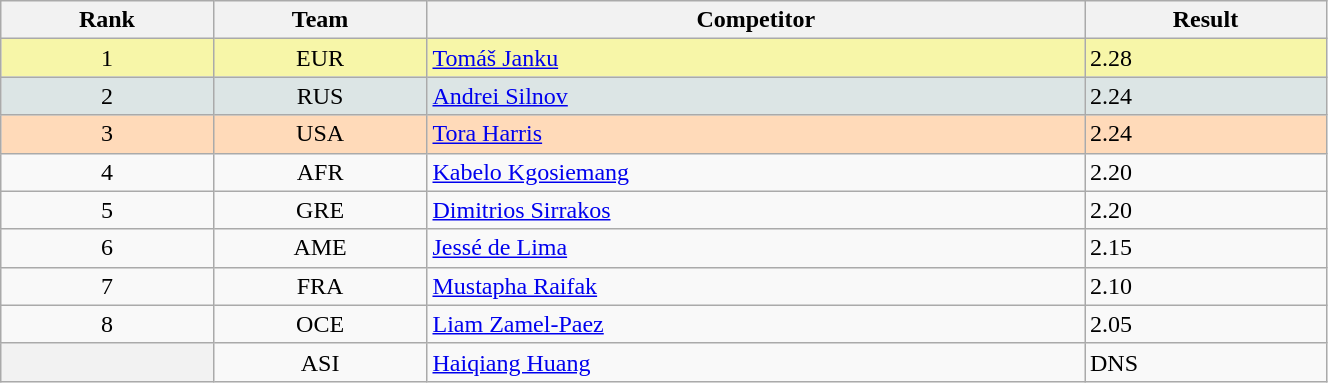<table class="wikitable" width=70% style=text-align:center>
<tr>
<th>Rank</th>
<th>Team</th>
<th>Competitor</th>
<th>Result</th>
</tr>
<tr bgcolor="#F7F6A8">
<td>1</td>
<td>EUR</td>
<td align="left"><a href='#'>Tomáš Janku</a></td>
<td align="left">2.28</td>
</tr>
<tr bgcolor="#DCE5E5">
<td>2</td>
<td>RUS</td>
<td align="left"><a href='#'>Andrei Silnov</a></td>
<td align="left">2.24</td>
</tr>
<tr bgcolor="#FFDAB9">
<td>3</td>
<td>USA</td>
<td align="left"><a href='#'>Tora Harris</a></td>
<td align="left">2.24</td>
</tr>
<tr>
<td>4</td>
<td>AFR</td>
<td align="left"><a href='#'>Kabelo Kgosiemang</a></td>
<td align="left">2.20</td>
</tr>
<tr>
<td>5</td>
<td>GRE</td>
<td align="left"><a href='#'>Dimitrios Sirrakos</a></td>
<td align="left">2.20</td>
</tr>
<tr>
<td>6</td>
<td>AME</td>
<td align="left"><a href='#'>Jessé de Lima</a></td>
<td align="left">2.15</td>
</tr>
<tr>
<td>7</td>
<td>FRA</td>
<td align="left"><a href='#'>Mustapha Raifak</a></td>
<td align="left">2.10</td>
</tr>
<tr>
<td>8</td>
<td>OCE</td>
<td align="left"><a href='#'>Liam Zamel-Paez</a></td>
<td align="left">2.05</td>
</tr>
<tr>
<th></th>
<td>ASI</td>
<td align="left"><a href='#'>Haiqiang Huang</a></td>
<td align="left">DNS</td>
</tr>
</table>
